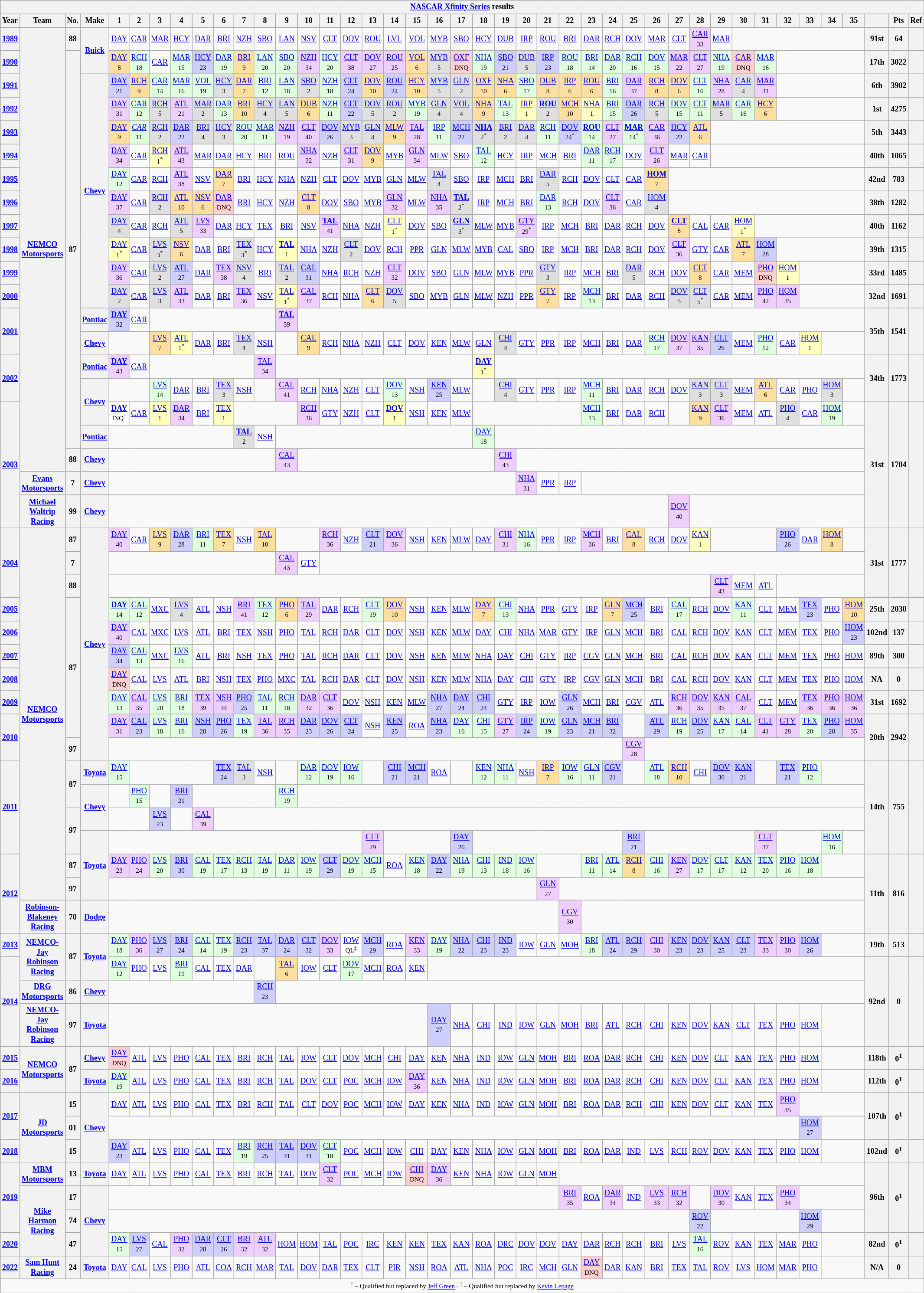<table class="wikitable" style="text-align:center; font-size:75%">
<tr>
<th colspan=42><a href='#'>NASCAR Xfinity Series</a> results</th>
</tr>
<tr>
<th>Year</th>
<th>Team</th>
<th>No.</th>
<th>Make</th>
<th>1</th>
<th>2</th>
<th>3</th>
<th>4</th>
<th>5</th>
<th>6</th>
<th>7</th>
<th>8</th>
<th>9</th>
<th>10</th>
<th>11</th>
<th>12</th>
<th>13</th>
<th>14</th>
<th>15</th>
<th>16</th>
<th>17</th>
<th>18</th>
<th>19</th>
<th>20</th>
<th>21</th>
<th>22</th>
<th>23</th>
<th>24</th>
<th>25</th>
<th>26</th>
<th>27</th>
<th>28</th>
<th>29</th>
<th>30</th>
<th>31</th>
<th>32</th>
<th>33</th>
<th>34</th>
<th>35</th>
<th></th>
<th>Pts</th>
<th>Ref</th>
</tr>
<tr>
<th><a href='#'>1989</a></th>
<th rowspan=19><a href='#'>NEMCO Motorsports</a></th>
<th>88</th>
<th rowspan=2><a href='#'>Buick</a></th>
<td><a href='#'>DAY</a></td>
<td><a href='#'>CAR</a></td>
<td><a href='#'>MAR</a></td>
<td><a href='#'>HCY</a></td>
<td><a href='#'>DAR</a></td>
<td><a href='#'>BRI</a></td>
<td><a href='#'>NZH</a></td>
<td><a href='#'>SBO</a></td>
<td><a href='#'>LAN</a></td>
<td><a href='#'>NSV</a></td>
<td><a href='#'>CLT</a></td>
<td><a href='#'>DOV</a></td>
<td><a href='#'>ROU</a></td>
<td><a href='#'>LVL</a></td>
<td><a href='#'>VOL</a></td>
<td><a href='#'>MYB</a></td>
<td><a href='#'>SBO</a></td>
<td><a href='#'>HCY</a></td>
<td><a href='#'>DUB</a></td>
<td><a href='#'>IRP</a></td>
<td><a href='#'>ROU</a></td>
<td><a href='#'>BRI</a></td>
<td><a href='#'>DAR</a></td>
<td><a href='#'>RCH</a></td>
<td><a href='#'>DOV</a></td>
<td><a href='#'>MAR</a></td>
<td><a href='#'>CLT</a></td>
<td style="background:#efcfff;"><a href='#'>CAR</a><br><small>33</small></td>
<td><a href='#'>MAR</a></td>
<td colspan=6></td>
<th>91st</th>
<th>64</th>
<th></th>
</tr>
<tr>
<th><a href='#'>1990</a></th>
<th rowspan=17>87</th>
<td style="background:#ffdf9f;"><a href='#'>DAY</a><br><small>8</small></td>
<td style="background:#dfffdf;"><a href='#'>RCH</a><br><small>18</small></td>
<td><a href='#'>CAR</a></td>
<td style="background:#dfffdf;"><a href='#'>MAR</a><br><small>15</small></td>
<td style="background:#cfcfff;"><a href='#'>HCY</a><br><small>23</small></td>
<td style="background:#dfffdf;"><a href='#'>DAR</a><br><small>19</small></td>
<td style="background:#ffdf9f;"><a href='#'>BRI</a><br><small>9</small></td>
<td style="background:#dfffdf;"><a href='#'>LAN</a><br><small>20</small></td>
<td style="background:#dfffdf;"><a href='#'>SBO</a><br><small>20</small></td>
<td style="background:#efcfff;"><a href='#'>NZH</a><br><small>34</small></td>
<td style="background:#dfffdf;"><a href='#'>HCY</a><br><small>20</small></td>
<td style="background:#efcfff;"><a href='#'>CLT</a><br><small>38</small></td>
<td style="background:#efcfff;"><a href='#'>DOV</a><br><small>27</small></td>
<td style="background:#efcfff;"><a href='#'>ROU</a><br><small>25</small></td>
<td style="background:#ffdf9f;"><a href='#'>VOL</a><br><small>6</small></td>
<td style="background:#dfdfdf;"><a href='#'>MYB</a><br><small>5</small></td>
<td style="background:#ffcfcf;"><a href='#'>OXF</a><br><small>DNQ</small></td>
<td style="background:#dfffdf;"><a href='#'>NHA</a><br><small>19</small></td>
<td style="background:#cfcfff;"><a href='#'>SBO</a><br><small>21</small></td>
<td style="background:#dfdfdf;"><a href='#'>DUB</a><br><small>5</small></td>
<td style="background:#cfcfff;"><a href='#'>IRP</a><br><small>23</small></td>
<td style="background:#dfffdf;"><a href='#'>ROU</a><br><small>18</small></td>
<td style="background:#dfffdf;"><a href='#'>BRI</a><br><small>14</small></td>
<td style="background:#dfffdf;"><a href='#'>DAR</a><br><small>20</small></td>
<td style="background:#dfffdf;"><a href='#'>RCH</a><br><small>16</small></td>
<td style="background:#dfffdf;"><a href='#'>DOV</a><br><small>15</small></td>
<td style="background:#efcfff;"><a href='#'>MAR</a><br><small>22</small></td>
<td style="background:#efcfff;"><a href='#'>CLT</a><br><small>27</small></td>
<td style="background:#dfffdf;"><a href='#'>NHA</a><br><small>19</small></td>
<td style="background:#ffcfcf;"><a href='#'>CAR</a><br><small>DNQ</small></td>
<td style="background:#dfffdf;"><a href='#'>MAR</a><br><small>16</small></td>
<td colspan=4></td>
<th>17th</th>
<th>3022</th>
<th></th>
</tr>
<tr>
<th><a href='#'>1991</a></th>
<th rowspan=10><a href='#'>Chevy</a></th>
<td style="background:#cfcfff;"><a href='#'>DAY</a><br><small>21</small></td>
<td style="background:#ffdf9f;"><a href='#'>RCH</a><br><small>9</small></td>
<td style="background:#dfffdf;"><a href='#'>CAR</a><br><small>14</small></td>
<td style="background:#dfffdf;"><a href='#'>MAR</a><br><small>16</small></td>
<td style="background:#dfffdf;"><a href='#'>VOL</a><br><small>19</small></td>
<td style="background:#dfdfdf;"><a href='#'>HCY</a><br><small>3</small></td>
<td style="background:#ffdf9f;"><a href='#'>DAR</a><br><small>7</small></td>
<td style="background:#dfffdf;"><a href='#'>BRI</a><br><small>12</small></td>
<td style="background:#dfffdf;"><a href='#'>LAN</a><br><small>18</small></td>
<td style="background:#dfdfdf;"><a href='#'>SBO</a><br><small>2</small></td>
<td style="background:#dfffdf;"><a href='#'>NZH</a><br><small>18</small></td>
<td style="background:#cfcfff;"><a href='#'>CLT</a><br><small>24</small></td>
<td style="background:#ffdf9f;"><a href='#'>DOV</a><br><small>10</small></td>
<td style="background:#cfcfff;"><a href='#'>ROU</a><br><small>24</small></td>
<td style="background:#ffdf9f;"><a href='#'>HCY</a><br><small>10</small></td>
<td style="background:#dfdfdf;"><a href='#'>MYB</a><br><small>5</small></td>
<td style="background:#dfdfdf;"><a href='#'>GLN</a><br><small>2</small></td>
<td style="background:#ffdf9f;"><a href='#'>OXF</a><br><small>10</small></td>
<td style="background:#ffdf9f;"><a href='#'>NHA</a><br><small>6</small></td>
<td style="background:#dfffdf;"><a href='#'>SBO</a><br><small>17</small></td>
<td style="background:#ffdf9f;"><a href='#'>DUB</a><br><small>8</small></td>
<td style="background:#ffdf9f;"><a href='#'>IRP</a><br><small>6</small></td>
<td style="background:#ffdf9f;"><a href='#'>ROU</a><br><small>6</small></td>
<td style="background:#dfffdf;"><a href='#'>BRI</a><br><small>16</small></td>
<td style="background:#efcfff;"><a href='#'>DAR</a><br><small>37</small></td>
<td style="background:#ffdf9f;"><a href='#'>RCH</a><br><small>8</small></td>
<td style="background:#ffdf9f;"><a href='#'>DOV</a><br><small>6</small></td>
<td style="background:#dfffdf;"><a href='#'>CLT</a><br><small>16</small></td>
<td style="background:#efcfff;"><a href='#'>NHA</a><br><small>28</small></td>
<td style="background:#dfdfdf;"><a href='#'>CAR</a><br><small>4</small></td>
<td style="background:#efcfff;"><a href='#'>MAR</a><br><small>31</small></td>
<td colspan=4></td>
<th>6th</th>
<th>3902</th>
<th></th>
</tr>
<tr>
<th><a href='#'>1992</a></th>
<td style="background:#efcfff;"><a href='#'>DAY</a><br><small>31</small></td>
<td style="background:#dfffdf;"><a href='#'>CAR</a><br><small>12</small></td>
<td style="background:#dfdfdf;"><a href='#'>RCH</a><br><small>5</small></td>
<td style="background:#efcfff;"><a href='#'>ATL</a><br><small>21</small></td>
<td style="background:#dfdfdf;"><a href='#'>MAR</a><br><small>2</small></td>
<td style="background:#dfffdf;"><a href='#'>DAR</a><br><small>13</small></td>
<td style="background:#ffdf9f;"><a href='#'>BRI</a><br><small>10</small></td>
<td style="background:#dfdfdf;"><a href='#'>HCY</a><br><small>4</small></td>
<td style="background:#dfdfdf;"><a href='#'>LAN</a><br><small>5</small></td>
<td style="background:#ffdf9f;"><a href='#'>DUB</a><br><small>6</small></td>
<td style="background:#dfffdf;"><a href='#'>NZH</a><br><small>11</small></td>
<td style="background:#cfcfff;"><a href='#'>CLT</a><br><small>22</small></td>
<td style="background:#dfdfdf;"><a href='#'>DOV</a><br><small>5</small></td>
<td style="background:#dfdfdf;"><a href='#'>ROU</a><br><small>2</small></td>
<td style="background:#dfffdf;"><a href='#'>MYB</a><br><small>19</small></td>
<td style="background:#dfdfdf;"><a href='#'>GLN</a><br><small>4</small></td>
<td style="background:#dfdfdf;"><a href='#'>VOL</a><br><small>4</small></td>
<td style="background:#ffdf9f;"><a href='#'>NHA</a><br><small>9</small></td>
<td style="background:#dfffdf;"><a href='#'>TAL</a><br><small>13</small></td>
<td style="background:#ffffbf;"><a href='#'>IRP</a><br><small>1</small></td>
<td style="background:#dfdfdf;"><strong><a href='#'>ROU</a></strong><br><small>2</small></td>
<td style="background:#ffdf9f;"><a href='#'>MCH</a><br><small>10</small></td>
<td style="background:#ffffbf;"><a href='#'>NHA</a><br><small>1</small></td>
<td style="background:#dfffdf;"><a href='#'>BRI</a><br><small>15</small></td>
<td style="background:#cfcfff;"><a href='#'>DAR</a><br><small>26</small></td>
<td style="background:#dfdfdf;"><a href='#'>RCH</a><br><small>5</small></td>
<td style="background:#dfffdf;"><a href='#'>DOV</a><br><small>15</small></td>
<td style="background:#dfffdf;"><a href='#'>CLT</a><br><small>11</small></td>
<td style="background:#dfdfdf;"><a href='#'>MAR</a><br><small>5</small></td>
<td style="background:#dfffdf;"><a href='#'>CAR</a><br><small>16</small></td>
<td style="background:#ffdf9f;"><a href='#'>HCY</a><br><small>6</small></td>
<td colspan=4></td>
<th>1st</th>
<th>4275</th>
<th></th>
</tr>
<tr>
<th><a href='#'>1993</a></th>
<td style="background:#ffdf9f;"><a href='#'>DAY</a><br><small>9</small></td>
<td style="background:#dfffdf;"><em><a href='#'>CAR</a></em><br><small>11</small></td>
<td style="background:#dfdfdf;"><a href='#'>RCH</a><br><small>2</small></td>
<td style="background:#cfcfff;"><a href='#'>DAR</a><br><small>22</small></td>
<td style="background:#dfdfdf;"><a href='#'>BRI</a><br><small>4</small></td>
<td style="background:#dfdfdf;"><a href='#'>HCY</a><br><small>3</small></td>
<td style="background:#dfffdf;"><a href='#'>ROU</a><br><small>20</small></td>
<td style="background:#dfffdf;"><a href='#'>MAR</a><br><small>11</small></td>
<td style="background:#efcfff;"><a href='#'>NZH</a><br><small>19</small></td>
<td style="background:#efcfff;"><a href='#'>CLT</a><br><small>40</small></td>
<td style="background:#cfcfff;"><a href='#'>DOV</a><br><small>26</small></td>
<td style="background:#dfdfdf;"><a href='#'>MYB</a><br><small>3</small></td>
<td style="background:#dfdfdf;"><a href='#'>GLN</a><br><small>4</small></td>
<td style="background:#ffdf9f;"><a href='#'>MLW</a><br><small>9</small></td>
<td style="background:#efcfff;"><a href='#'>TAL</a><br><small>28</small></td>
<td style="background:#dfffdf;"><a href='#'>IRP</a><br><small>11</small></td>
<td style="background:#cfcfff;"><a href='#'>MCH</a><br><small>22</small></td>
<td style="background:#dfdfdf;"><strong><a href='#'>NHA</a></strong><br><small>2<sup>*</sup></small></td>
<td style="background:#dfdfdf;"><a href='#'>BRI</a><br><small>2</small></td>
<td style="background:#dfdfdf;"><a href='#'>DAR</a><br><small>4</small></td>
<td style="background:#dfffdf;"><a href='#'>RCH</a><br><small>11</small></td>
<td style="background:#cfcfff;"><a href='#'>DOV</a><br><small>24<sup>*</sup></small></td>
<td style="background:#dfffdf;"><strong><a href='#'>ROU</a></strong><br><small>14</small></td>
<td style="background:#efcfff;"><a href='#'>CLT</a><br><small>27</small></td>
<td style="background:#dfffdf;"><strong><a href='#'>MAR</a></strong><br><small>14<sup>*</sup></small></td>
<td style="background:#efcfff;"><a href='#'>CAR</a><br><small>36</small></td>
<td style="background:#cfcfff;"><a href='#'>HCY</a><br><small>22</small></td>
<td style="background:#ffdf9f;"><a href='#'>ATL</a><br><small>6</small></td>
<td colspan=7></td>
<th>5th</th>
<th>3443</th>
<th></th>
</tr>
<tr>
<th><a href='#'>1994</a></th>
<td style="background:#efcfff;"><a href='#'>DAY</a><br><small>34</small></td>
<td><a href='#'>CAR</a></td>
<td style="background:#ffffbf;"><a href='#'>RCH</a><br><small>1<sup>*</sup></small></td>
<td style="background:#efcfff;"><a href='#'>ATL</a><br><small>43</small></td>
<td><a href='#'>MAR</a></td>
<td><a href='#'>DAR</a></td>
<td><a href='#'>HCY</a></td>
<td><a href='#'>BRI</a></td>
<td><a href='#'>ROU</a></td>
<td style="background:#efcfff;"><a href='#'>NHA</a><br><small>32</small></td>
<td><a href='#'>NZH</a></td>
<td style="background:#efcfff;"><a href='#'>CLT</a><br><small>31</small></td>
<td style="background:#ffdf9f;"><a href='#'>DOV</a><br><small>9</small></td>
<td><a href='#'>MYB</a></td>
<td style="background:#efcfff;"><a href='#'>GLN</a><br><small>34</small></td>
<td><a href='#'>MLW</a></td>
<td><a href='#'>SBO</a></td>
<td style="background:#dfffdf;"><a href='#'>TAL</a><br><small>12</small></td>
<td><a href='#'>HCY</a></td>
<td><a href='#'>IRP</a></td>
<td><a href='#'>MCH</a></td>
<td><a href='#'>BRI</a></td>
<td style="background:#dfffdf;"><a href='#'>DAR</a><br><small>11</small></td>
<td style="background:#dfffdf;"><a href='#'>RCH</a><br><small>17</small></td>
<td><a href='#'>DOV</a></td>
<td style="background:#efcfff;"><a href='#'>CLT</a><br><small>26</small></td>
<td><a href='#'>MAR</a></td>
<td><a href='#'>CAR</a></td>
<td colspan=7></td>
<th>40th</th>
<th>1065</th>
<th></th>
</tr>
<tr>
<th><a href='#'>1995</a></th>
<td style="background:#dfffdf;"><a href='#'>DAY</a><br><small>12</small></td>
<td><a href='#'>CAR</a></td>
<td><a href='#'>RCH</a></td>
<td style="background:#efcfff;"><a href='#'>ATL</a><br><small>38</small></td>
<td><a href='#'>NSV</a></td>
<td style="background:#ffdf9f;"><a href='#'>DAR</a><br><small>7</small></td>
<td><a href='#'>BRI</a></td>
<td><a href='#'>HCY</a></td>
<td><a href='#'>NHA</a></td>
<td><a href='#'>NZH</a></td>
<td><a href='#'>CLT</a></td>
<td><a href='#'>DOV</a></td>
<td><a href='#'>MYB</a></td>
<td><a href='#'>GLN</a></td>
<td><a href='#'>MLW</a></td>
<td style="background:#dfdfdf;"><a href='#'>TAL</a><br><small>4</small></td>
<td><a href='#'>SBO</a></td>
<td><a href='#'>IRP</a></td>
<td><a href='#'>MCH</a></td>
<td><a href='#'>BRI</a></td>
<td style="background:#dfdfdf;"><a href='#'>DAR</a><br><small>5</small></td>
<td><a href='#'>RCH</a></td>
<td><a href='#'>DOV</a></td>
<td><a href='#'>CLT</a></td>
<td><a href='#'>CAR</a></td>
<td style="background:#ffdf9f;"><strong><a href='#'>HOM</a></strong><br><small>7</small></td>
<td colspan=9></td>
<th>42nd</th>
<th>783</th>
<th></th>
</tr>
<tr>
<th><a href='#'>1996</a></th>
<td style="background:#efcfff;"><a href='#'>DAY</a><br><small>37</small></td>
<td><a href='#'>CAR</a></td>
<td style="background:#dfdfdf;"><a href='#'>RCH</a><br><small>2</small></td>
<td style="background:#ffdf9f;"><a href='#'>ATL</a><br><small>10</small></td>
<td style="background:#ffdf9f;"><a href='#'>NSV</a><br><small>6</small></td>
<td style="background:#ffcfcf;"><a href='#'>DAR</a><br><small>DNQ</small></td>
<td><a href='#'>BRI</a></td>
<td><a href='#'>HCY</a></td>
<td><a href='#'>NZH</a></td>
<td style="background:#ffdf9f;"><a href='#'>CLT</a><br><small>8</small></td>
<td><a href='#'>DOV</a></td>
<td><a href='#'>SBO</a></td>
<td><a href='#'>MYB</a></td>
<td style="background:#efcfff;"><a href='#'>GLN</a><br><small>32</small></td>
<td><a href='#'>MLW</a></td>
<td style="background:#efcfff;"><a href='#'>NHA</a><br><small>35</small></td>
<td style="background:#dfdfdf;"><strong><a href='#'>TAL</a></strong><br><small>2<sup>*</sup></small></td>
<td><a href='#'>IRP</a></td>
<td><a href='#'>MCH</a></td>
<td><a href='#'>BRI</a></td>
<td style="background:#dfffdf;"><a href='#'>DAR</a><br><small>13</small></td>
<td><a href='#'>RCH</a></td>
<td><a href='#'>DOV</a></td>
<td style="background:#efcfff;"><a href='#'>CLT</a><br><small>36</small></td>
<td><a href='#'>CAR</a></td>
<td style="background:#dfdfdf;"><a href='#'>HOM</a><br><small>4</small></td>
<td colspan=9></td>
<th>38th</th>
<th>1282</th>
<th></th>
</tr>
<tr>
<th><a href='#'>1997</a></th>
<td style="background:#dfdfdf;"><a href='#'>DAY</a><br><small>4</small></td>
<td><a href='#'>CAR</a></td>
<td><a href='#'>RCH</a></td>
<td style="background:#dfdfdf;"><a href='#'>ATL</a><br><small>5</small></td>
<td style="background:#efcfff;"><a href='#'>LVS</a><br><small>33</small></td>
<td><a href='#'>DAR</a></td>
<td><a href='#'>HCY</a></td>
<td><a href='#'>TEX</a></td>
<td><a href='#'>BRI</a></td>
<td><a href='#'>NSV</a></td>
<td style="background:#efcfff;"><strong><a href='#'>TAL</a></strong><br><small>41</small></td>
<td><a href='#'>NHA</a></td>
<td><a href='#'>NZH</a></td>
<td style="background:#ffffbf;"><a href='#'>CLT</a><br><small>1<sup>*</sup></small></td>
<td><a href='#'>DOV</a></td>
<td><a href='#'>SBO</a></td>
<td style="background:#dfdfdf;"><strong><a href='#'>GLN</a></strong><br><small>3<sup>*</sup></small></td>
<td><a href='#'>MLW</a></td>
<td><a href='#'>MYB</a></td>
<td style="background:#efcfff;"><a href='#'>GTY</a><br><small>29<sup>*</sup></small></td>
<td><a href='#'>IRP</a></td>
<td><a href='#'>MCH</a></td>
<td><a href='#'>BRI</a></td>
<td><a href='#'>DAR</a></td>
<td><a href='#'>RCH</a></td>
<td><a href='#'>DOV</a></td>
<td style="background:#ffdf9f;"><strong><a href='#'>CLT</a></strong><br><small>8</small></td>
<td><a href='#'>CAL</a></td>
<td><a href='#'>CAR</a></td>
<td style="background:#ffffbf;"><a href='#'>HOM</a><br><small>1<sup>*</sup></small></td>
<td colspan=5></td>
<th>40th</th>
<th>1162</th>
<th></th>
</tr>
<tr>
<th><a href='#'>1998</a></th>
<td style="background:#ffffbf;"><a href='#'>DAY</a><br><small>1<sup>*</sup></small></td>
<td><a href='#'>CAR</a></td>
<td style="background:#dfdfdf;"><a href='#'>LVS</a><br><small>3<sup>*</sup></small></td>
<td style="background:#ffdf9f;"><a href='#'>NSV</a><br><small>6</small></td>
<td><a href='#'>DAR</a></td>
<td><a href='#'>BRI</a></td>
<td style="background:#dfdfdf;"><a href='#'>TEX</a><br><small>3<sup>*</sup></small></td>
<td><a href='#'>HCY</a></td>
<td style="background:#ffffbf;"><strong><a href='#'>TAL</a></strong><br><small>1</small></td>
<td><a href='#'>NHA</a></td>
<td><a href='#'>NZH</a></td>
<td style="background:#dfdfdf;"><a href='#'>CLT</a><br><small>2</small></td>
<td><a href='#'>DOV</a></td>
<td><a href='#'>RCH</a></td>
<td><a href='#'>PPR</a></td>
<td><a href='#'>GLN</a></td>
<td><a href='#'>MLW</a></td>
<td><a href='#'>MYB</a></td>
<td><a href='#'>CAL</a></td>
<td><a href='#'>SBO</a></td>
<td><a href='#'>IRP</a></td>
<td><a href='#'>MCH</a></td>
<td><a href='#'>BRI</a></td>
<td><a href='#'>DAR</a></td>
<td><a href='#'>RCH</a></td>
<td><a href='#'>DOV</a></td>
<td style="background:#efcfff;"><a href='#'>CLT</a><br><small>36</small></td>
<td><a href='#'>GTY</a></td>
<td><a href='#'>CAR</a></td>
<td style="background:#ffdf9f;"><a href='#'>ATL</a><br><small>7</small></td>
<td style="background:#cfcfff;"><a href='#'>HOM</a><br><small>28</small></td>
<td colspan=4></td>
<th>39th</th>
<th>1315</th>
<th></th>
</tr>
<tr>
<th><a href='#'>1999</a></th>
<td style="background:#efcfff;"><a href='#'>DAY</a><br><small>36</small></td>
<td><a href='#'>CAR</a></td>
<td style="background:#dfdfdf;"><a href='#'>LVS</a><br><small>2</small></td>
<td style="background:#cfcfff;"><a href='#'>ATL</a><br><small>27</small></td>
<td><a href='#'>DAR</a></td>
<td style="background:#efcfff;"><a href='#'>TEX</a><br><small>38</small></td>
<td style="background:#dfdfdf;"><a href='#'>NSV</a><br><small>4</small></td>
<td><a href='#'>BRI</a></td>
<td style="background:#dfdfdf;"><a href='#'>TAL</a><br><small>2</small></td>
<td style="background:#cfcfff;"><a href='#'>CAL</a><br><small>31</small></td>
<td><a href='#'>NHA</a></td>
<td><a href='#'>RCH</a></td>
<td><a href='#'>NZH</a></td>
<td style="background:#efcfff;"><a href='#'>CLT</a><br><small>32</small></td>
<td><a href='#'>DOV</a></td>
<td><a href='#'>SBO</a></td>
<td><a href='#'>GLN</a></td>
<td><a href='#'>MLW</a></td>
<td><a href='#'>MYB</a></td>
<td><a href='#'>PPR</a></td>
<td style="background:#dfdfdf;"><a href='#'>GTY</a><br><small>3</small></td>
<td><a href='#'>IRP</a></td>
<td><a href='#'>MCH</a></td>
<td><a href='#'>BRI</a></td>
<td style="background:#dfdfdf;"><a href='#'>DAR</a><br><small>5</small></td>
<td><a href='#'>RCH</a></td>
<td><a href='#'>DOV</a></td>
<td style="background:#ffdf9f;"><a href='#'>CLT</a><br><small>8</small></td>
<td><a href='#'>CAR</a></td>
<td><a href='#'>MEM</a></td>
<td style="background:#ffcfcf;"><a href='#'>PHO</a><br><small>DNQ</small></td>
<td style="background:#ffffbf;"><a href='#'>HOM</a><br><small>1</small></td>
<td colspan=3></td>
<th>33rd</th>
<th>1485</th>
<th></th>
</tr>
<tr>
<th><a href='#'>2000</a></th>
<td style="background:#dfdfdf;"><a href='#'>DAY</a><br><small>2</small></td>
<td><a href='#'>CAR</a></td>
<td style="background:#dfdfdf;"><a href='#'>LVS</a><br><small>3</small></td>
<td style="background:#efcfff;"><a href='#'>ATL</a><br><small>33</small></td>
<td><a href='#'>DAR</a></td>
<td><a href='#'>BRI</a></td>
<td style="background:#efcfff;"><a href='#'>TEX</a><br><small>36</small></td>
<td><a href='#'>NSV</a></td>
<td style="background:#ffffbf;"><a href='#'>TAL</a><br><small>1<sup>*</sup></small></td>
<td style="background:#efcfff;"><a href='#'>CAL</a><br><small>37</small></td>
<td><a href='#'>RCH</a></td>
<td><a href='#'>NHA</a></td>
<td style="background:#ffdf9f;"><a href='#'>CLT</a><br><small>6</small></td>
<td style="background:#dfdfdf;"><a href='#'>DOV</a><br><small>5</small></td>
<td><a href='#'>SBO</a></td>
<td><a href='#'>MYB</a></td>
<td><a href='#'>GLN</a></td>
<td><a href='#'>MLW</a></td>
<td><a href='#'>NZH</a></td>
<td><a href='#'>PPR</a></td>
<td style="background:#ffdf9f;"><a href='#'>GTY</a><br><small>7</small></td>
<td><a href='#'>IRP</a></td>
<td style="background:#dfffdf;"><a href='#'>MCH</a><br><small>13</small></td>
<td><a href='#'>BRI</a></td>
<td><a href='#'>DAR</a></td>
<td><a href='#'>RCH</a></td>
<td style="background:#dfdfdf;"><a href='#'>DOV</a><br><small>5</small></td>
<td style="background:#dfdfdf;"><a href='#'>CLT</a><br><small>5<sup>*</sup></small></td>
<td><a href='#'>CAR</a></td>
<td><a href='#'>MEM</a></td>
<td style="background:#efcfff;"><a href='#'>PHO</a><br><small>42</small></td>
<td style="background:#efcfff;"><a href='#'>HOM</a><br><small>35</small></td>
<td colspan=3></td>
<th>32nd</th>
<th>1691</th>
<th></th>
</tr>
<tr>
<th rowspan=2><a href='#'>2001</a></th>
<th><a href='#'>Pontiac</a></th>
<td style="background:#cfcfff;"><strong><a href='#'>DAY</a></strong><br><small>32</small></td>
<td><a href='#'>CAR</a></td>
<td colspan=6></td>
<td style="background:#efcfff;"><strong><a href='#'>TAL</a></strong><br><small>39</small></td>
<td colspan=26></td>
<th rowspan=2>35th</th>
<th rowspan=2>1541</th>
<th rowspan=2></th>
</tr>
<tr>
<th><a href='#'>Chevy</a></th>
<td colspan=2></td>
<td style="background:#ffdf9f;"><a href='#'>LVS</a><br><small>7</small></td>
<td style="background:#ffffbf;"><a href='#'>ATL</a><br><small>1<sup>*</sup></small></td>
<td><a href='#'>DAR</a></td>
<td><a href='#'>BRI</a></td>
<td style="background:#dfdfdf;"><a href='#'>TEX</a><br><small>4</small></td>
<td><a href='#'>NSH</a></td>
<td></td>
<td style="background:#ffdf9f;"><a href='#'>CAL</a><br><small>9</small></td>
<td><a href='#'>RCH</a></td>
<td><a href='#'>NHA</a></td>
<td><a href='#'>NZH</a></td>
<td><a href='#'>CLT</a></td>
<td><a href='#'>DOV</a></td>
<td><a href='#'>KEN</a></td>
<td><a href='#'>MLW</a></td>
<td><a href='#'>GLN</a></td>
<td style="background:#dfdfdf;"><a href='#'>CHI</a><br><small>4</small></td>
<td><a href='#'>GTY</a></td>
<td><a href='#'>PPR</a></td>
<td><a href='#'>IRP</a></td>
<td><a href='#'>MCH</a></td>
<td><a href='#'>BRI</a></td>
<td><a href='#'>DAR</a></td>
<td style="background:#dfffdf;"><a href='#'>RCH</a><br><small>17</small></td>
<td style="background:#efcfff;"><a href='#'>DOV</a><br><small>37</small></td>
<td style="background:#efcfff;"><a href='#'>KAN</a><br><small>35</small></td>
<td style="background:#cfcfff;"><a href='#'>CLT</a><br><small>26</small></td>
<td><a href='#'>MEM</a></td>
<td style="background:#dfffdf;"><a href='#'>PHO</a><br><small>12</small></td>
<td><a href='#'>CAR</a></td>
<td style="background:#ffffbf;"><a href='#'>HOM</a><br><small>1</small></td>
<td colspan=2></td>
</tr>
<tr>
<th rowspan=2><a href='#'>2002</a></th>
<th><a href='#'>Pontiac</a></th>
<td style="background:#efcfff;"><strong><a href='#'>DAY</a></strong><br><small>43</small></td>
<td><a href='#'>CAR</a></td>
<td colspan=5></td>
<td style="background:#efcfff;"><a href='#'>TAL</a><br><small>34</small></td>
<td colspan=9></td>
<td style="background:#ffffbf;"><strong><a href='#'>DAY</a></strong><br><small>1<sup>*</sup></small></td>
<td colspan=17></td>
<th rowspan=2>34th</th>
<th rowspan=2>1773</th>
<th rowspan=2></th>
</tr>
<tr>
<th rowspan=2><a href='#'>Chevy</a></th>
<td colspan=2></td>
<td style="background:#dfffdf;"><a href='#'>LVS</a><br><small>14</small></td>
<td><a href='#'>DAR</a></td>
<td><a href='#'>BRI</a></td>
<td style="background:#dfdfdf;"><a href='#'>TEX</a><br><small>3</small></td>
<td><a href='#'>NSH</a></td>
<td></td>
<td style="background:#efcfff;"><a href='#'>CAL</a><br><small>41</small></td>
<td><a href='#'>RCH</a></td>
<td><a href='#'>NHA</a></td>
<td><a href='#'>NZH</a></td>
<td><a href='#'>CLT</a></td>
<td style="background:#dfffdf;"><a href='#'>DOV</a><br><small>13</small></td>
<td><a href='#'>NSH</a></td>
<td style="background:#cfcfff;"><a href='#'>KEN</a><br><small>25</small></td>
<td><a href='#'>MLW</a></td>
<td></td>
<td style="background:#dfdfdf;"><a href='#'>CHI</a><br><small>4</small></td>
<td><a href='#'>GTY</a></td>
<td><a href='#'>PPR</a></td>
<td><a href='#'>IRP</a></td>
<td style="background:#dfffdf;"><a href='#'>MCH</a><br><small>11</small></td>
<td><a href='#'>BRI</a></td>
<td><a href='#'>DAR</a></td>
<td><a href='#'>RCH</a></td>
<td><a href='#'>DOV</a></td>
<td style="background:#dfdfdf;"><a href='#'>KAN</a><br><small>3</small></td>
<td style="background:#dfdfdf;"><a href='#'>CLT</a><br><small>3</small></td>
<td><a href='#'>MEM</a></td>
<td style="background:#ffdf9f;"><a href='#'>ATL</a><br><small>6</small></td>
<td><a href='#'>CAR</a></td>
<td><a href='#'>PHO</a></td>
<td style="background:#dfdfdf;"><a href='#'>HOM</a><br><small>3</small></td>
<td></td>
</tr>
<tr>
<th rowspan=5><a href='#'>2003</a></th>
<td style="background:#FFFFFF;"><strong><a href='#'>DAY</a></strong><br><small>INQ<sup>†</sup></small></td>
<td><a href='#'>CAR</a></td>
<td style="background:#ffffbf;"><a href='#'>LVS</a><br><small>1</small></td>
<td style="background:#efcfff;"><a href='#'>DAR</a><br><small>34</small></td>
<td><a href='#'>BRI</a></td>
<td style="background:#ffffbf;"><a href='#'>TEX</a><br><small>1</small></td>
<td colspan=3></td>
<td style="background:#efcfff;"><a href='#'>RCH</a><br><small>36</small></td>
<td><a href='#'>GTY</a></td>
<td><a href='#'>NZH</a></td>
<td><a href='#'>CLT</a></td>
<td style="background:#ffffbf;"><strong><a href='#'>DOV</a></strong><br><small>1</small></td>
<td><a href='#'>NSH</a></td>
<td><a href='#'>KEN</a></td>
<td><a href='#'>MLW</a></td>
<td colspan=5></td>
<td style="background:#dfffdf;"><a href='#'>MCH</a><br><small>13</small></td>
<td><a href='#'>BRI</a></td>
<td><a href='#'>DAR</a></td>
<td><a href='#'>RCH</a></td>
<td></td>
<td style="background:#ffdf9f;"><a href='#'>KAN</a><br><small>9</small></td>
<td style="background:#efcfff;"><a href='#'>CLT</a><br><small>36</small></td>
<td><a href='#'>MEM</a></td>
<td><a href='#'>ATL</a></td>
<td style="background:#dfdfdf;"><a href='#'>PHO</a><br><small>4</small></td>
<td><a href='#'>CAR</a></td>
<td style="background:#dfffdf;"><a href='#'>HOM</a><br><small>19</small></td>
<td></td>
<th rowspan=5>31st</th>
<th rowspan=5>1704</th>
<th rowspan=5></th>
</tr>
<tr>
<th><a href='#'>Pontiac</a></th>
<td colspan=6></td>
<td style="background:#dfdfdf;"><strong><a href='#'>TAL</a></strong><br><small>2</small></td>
<td><a href='#'>NSH</a></td>
<td colspan=9></td>
<td style="background:#dfffdf;"><a href='#'>DAY</a><br><small>18</small></td>
<td colspan=17></td>
</tr>
<tr>
<th>88</th>
<th><a href='#'>Chevy</a></th>
<td colspan=8></td>
<td style="background:#efcfff;"><a href='#'>CAL</a><br><small>43</small></td>
<td colspan=9></td>
<td style="background:#efcfff;"><a href='#'>CHI</a><br><small>43</small></td>
<td colspan=16></td>
</tr>
<tr>
<th><a href='#'>Evans Motorsports</a></th>
<th>7</th>
<th><a href='#'>Chevy</a></th>
<td colspan=19></td>
<td style="background:#efcfff;"><a href='#'>NHA</a><br><small>31</small></td>
<td><a href='#'>PPR</a></td>
<td><a href='#'>IRP</a></td>
<td colspan=13></td>
</tr>
<tr>
<th><a href='#'>Michael Waltrip Racing</a></th>
<th>99</th>
<th><a href='#'>Chevy</a></th>
<td colspan=26></td>
<td style="background:#efcfff;"><a href='#'>DOV</a><br><small>40</small></td>
<td colspan=8></td>
</tr>
<tr>
<th rowspan=3><a href='#'>2004</a></th>
<th rowspan=16><a href='#'>NEMCO Motorsports</a></th>
<th>87</th>
<th rowspan=10><a href='#'>Chevy</a></th>
<td style="background:#efcfff;"><a href='#'>DAY</a><br><small>40</small></td>
<td><a href='#'>CAR</a></td>
<td style="background:#ffdf9f;"><a href='#'>LVS</a><br><small>9</small></td>
<td style="background:#cfcfff;"><a href='#'>DAR</a><br><small>28</small></td>
<td style="background:#dfffdf;"><a href='#'>BRI</a><br><small>11</small></td>
<td style="background:#ffdf9f;"><a href='#'>TEX</a><br><small>7</small></td>
<td><a href='#'>NSH</a></td>
<td style="background:#ffdf9f;"><a href='#'>TAL</a><br><small>10</small></td>
<td colspan=2></td>
<td style="background:#efcfff;"><a href='#'>RCH</a><br><small>36</small></td>
<td><a href='#'>NZH</a></td>
<td style="background:#cfcfff;"><a href='#'>CLT</a><br><small>21</small></td>
<td style="background:#efcfff;"><a href='#'>DOV</a><br><small>36</small></td>
<td><a href='#'>NSH</a></td>
<td><a href='#'>KEN</a></td>
<td><a href='#'>MLW</a></td>
<td><a href='#'>DAY</a></td>
<td style="background:#efcfff;"><a href='#'>CHI</a><br><small>31</small></td>
<td style="background:#dfffdf;"><a href='#'>NHA</a><br><small>16</small></td>
<td><a href='#'>PPR</a></td>
<td><a href='#'>IRP</a></td>
<td style="background:#efcfff;"><a href='#'>MCH</a><br><small>36</small></td>
<td><a href='#'>BRI</a></td>
<td style="background:#ffdf9f;"><a href='#'>CAL</a><br><small>8</small></td>
<td><a href='#'>RCH</a></td>
<td><a href='#'>DOV</a></td>
<td style="background:#ffffbf;"><a href='#'>KAN</a><br><small>1</small></td>
<td colspan=3></td>
<td style="background:#cfcfff;"><a href='#'>PHO</a><br><small>26</small></td>
<td><a href='#'>DAR</a></td>
<td style="background:#ffdf9f;"><a href='#'>HOM</a><br><small>8</small></td>
<td></td>
<th rowspan=3>31st</th>
<th rowspan=3>1777</th>
<th rowspan=3></th>
</tr>
<tr>
<th>7</th>
<td colspan=8></td>
<td style="background:#efcfff;"><a href='#'>CAL</a><br><small>43</small></td>
<td><a href='#'>GTY</a></td>
<td colspan=25></td>
</tr>
<tr>
<th>88</th>
<td colspan=28></td>
<td style="background:#efcfff;"><a href='#'>CLT</a><br><small>43</small></td>
<td><a href='#'>MEM</a></td>
<td><a href='#'>ATL</a></td>
<td colspan=4></td>
</tr>
<tr>
<th><a href='#'>2005</a></th>
<th rowspan=6>87</th>
<td style="background:#dfffdf;"><strong><a href='#'>DAY</a></strong><br><small>14</small></td>
<td style="background:#dfffdf;"><a href='#'>CAL</a><br><small>12</small></td>
<td><a href='#'>MXC</a></td>
<td style="background:#dfdfdf;"><a href='#'>LVS</a><br><small>4</small></td>
<td><a href='#'>ATL</a></td>
<td><a href='#'>NSH</a></td>
<td style="background:#efcfff;"><a href='#'>BRI</a><br><small>41</small></td>
<td style="background:#dfffdf;"><a href='#'>TEX</a><br><small>12</small></td>
<td style="background:#ffdf9f;"><a href='#'>PHO</a><br><small>6</small></td>
<td style="background:#efcfff;"><a href='#'>TAL</a><br><small>29</small></td>
<td><a href='#'>DAR</a></td>
<td><a href='#'>RCH</a></td>
<td style="background:#dfffdf;"><a href='#'>CLT</a><br><small>19</small></td>
<td style="background:#ffdf9f;"><a href='#'>DOV</a><br><small>10</small></td>
<td><a href='#'>NSH</a></td>
<td><a href='#'>KEN</a></td>
<td><a href='#'>MLW</a></td>
<td style="background:#ffdf9f;"><a href='#'>DAY</a><br><small>7</small></td>
<td style="background:#dfffdf;"><a href='#'>CHI</a><br><small>13</small></td>
<td><a href='#'>NHA</a></td>
<td><a href='#'>PPR</a></td>
<td><a href='#'>GTY</a></td>
<td><a href='#'>IRP</a></td>
<td style="background:#ffdf9f;"><a href='#'>GLN</a><br><small>7</small></td>
<td style="background:#cfcfff;"><a href='#'>MCH</a><br><small>25</small></td>
<td><a href='#'>BRI</a></td>
<td style="background:#dfffdf;"><a href='#'>CAL</a><br><small>17</small></td>
<td><a href='#'>RCH</a></td>
<td><a href='#'>DOV</a></td>
<td style="background:#dfffdf;"><a href='#'>KAN</a><br><small>11</small></td>
<td><a href='#'>CLT</a></td>
<td><a href='#'>MEM</a></td>
<td style="background:#cfcfff;"><a href='#'>TEX</a><br><small>23</small></td>
<td><a href='#'>PHO</a></td>
<td style="background:#ffdf9f;"><a href='#'>HOM</a><br><small>10</small></td>
<th>25th</th>
<th>2030</th>
<th></th>
</tr>
<tr>
<th><a href='#'>2006</a></th>
<td style="background:#efcfff;"><a href='#'>DAY</a><br><small>40</small></td>
<td><a href='#'>CAL</a></td>
<td><a href='#'>MXC</a></td>
<td><a href='#'>LVS</a></td>
<td><a href='#'>ATL</a></td>
<td><a href='#'>BRI</a></td>
<td><a href='#'>TEX</a></td>
<td><a href='#'>NSH</a></td>
<td><a href='#'>PHO</a></td>
<td><a href='#'>TAL</a></td>
<td><a href='#'>RCH</a></td>
<td><a href='#'>DAR</a></td>
<td><a href='#'>CLT</a></td>
<td><a href='#'>DOV</a></td>
<td><a href='#'>NSH</a></td>
<td><a href='#'>KEN</a></td>
<td><a href='#'>MLW</a></td>
<td><a href='#'>DAY</a></td>
<td><a href='#'>CHI</a></td>
<td><a href='#'>NHA</a></td>
<td><a href='#'>MAR</a></td>
<td><a href='#'>GTY</a></td>
<td><a href='#'>IRP</a></td>
<td><a href='#'>GLN</a></td>
<td><a href='#'>MCH</a></td>
<td><a href='#'>BRI</a></td>
<td><a href='#'>CAL</a></td>
<td><a href='#'>RCH</a></td>
<td><a href='#'>DOV</a></td>
<td><a href='#'>KAN</a></td>
<td><a href='#'>CLT</a></td>
<td><a href='#'>MEM</a></td>
<td><a href='#'>TEX</a></td>
<td><a href='#'>PHO</a></td>
<td style="background:#cfcfff;"><a href='#'>HOM</a><br><small>23</small></td>
<th>102nd</th>
<th>137</th>
<th></th>
</tr>
<tr>
<th><a href='#'>2007</a></th>
<td style="background:#cfcfff;"><a href='#'>DAY</a><br><small>34</small></td>
<td style="background:#dfffdf;"><a href='#'>CAL</a><br><small>13</small></td>
<td><a href='#'>MXC</a></td>
<td style="background:#dfffdf;"><a href='#'>LVS</a><br><small>16</small></td>
<td><a href='#'>ATL</a></td>
<td><a href='#'>BRI</a></td>
<td><a href='#'>NSH</a></td>
<td><a href='#'>TEX</a></td>
<td><a href='#'>PHO</a></td>
<td><a href='#'>TAL</a></td>
<td><a href='#'>RCH</a></td>
<td><a href='#'>DAR</a></td>
<td><a href='#'>CLT</a></td>
<td><a href='#'>DOV</a></td>
<td><a href='#'>NSH</a></td>
<td><a href='#'>KEN</a></td>
<td><a href='#'>MLW</a></td>
<td><a href='#'>NHA</a></td>
<td><a href='#'>DAY</a></td>
<td><a href='#'>CHI</a></td>
<td><a href='#'>GTY</a></td>
<td><a href='#'>IRP</a></td>
<td><a href='#'>CGV</a></td>
<td><a href='#'>GLN</a></td>
<td><a href='#'>MCH</a></td>
<td><a href='#'>BRI</a></td>
<td><a href='#'>CAL</a></td>
<td><a href='#'>RCH</a></td>
<td><a href='#'>DOV</a></td>
<td><a href='#'>KAN</a></td>
<td><a href='#'>CLT</a></td>
<td><a href='#'>MEM</a></td>
<td><a href='#'>TEX</a></td>
<td><a href='#'>PHO</a></td>
<td><a href='#'>HOM</a></td>
<th>89th</th>
<th>300</th>
<th></th>
</tr>
<tr>
<th><a href='#'>2008</a></th>
<td style="background:#ffcfcf;"><a href='#'>DAY</a><br><small>DNQ</small></td>
<td><a href='#'>CAL</a></td>
<td><a href='#'>LVS</a></td>
<td><a href='#'>ATL</a></td>
<td><a href='#'>BRI</a></td>
<td><a href='#'>NSH</a></td>
<td><a href='#'>TEX</a></td>
<td><a href='#'>PHO</a></td>
<td><a href='#'>MXC</a></td>
<td><a href='#'>TAL</a></td>
<td><a href='#'>RCH</a></td>
<td><a href='#'>DAR</a></td>
<td><a href='#'>CLT</a></td>
<td><a href='#'>DOV</a></td>
<td><a href='#'>NSH</a></td>
<td><a href='#'>KEN</a></td>
<td><a href='#'>MLW</a></td>
<td><a href='#'>NHA</a></td>
<td><a href='#'>DAY</a></td>
<td><a href='#'>CHI</a></td>
<td><a href='#'>GTY</a></td>
<td><a href='#'>IRP</a></td>
<td><a href='#'>CGV</a></td>
<td><a href='#'>GLN</a></td>
<td><a href='#'>MCH</a></td>
<td><a href='#'>BRI</a></td>
<td><a href='#'>CAL</a></td>
<td><a href='#'>RCH</a></td>
<td><a href='#'>DOV</a></td>
<td><a href='#'>KAN</a></td>
<td><a href='#'>CLT</a></td>
<td><a href='#'>MEM</a></td>
<td><a href='#'>TEX</a></td>
<td><a href='#'>PHO</a></td>
<td><a href='#'>HOM</a></td>
<th>NA</th>
<th>0</th>
<th></th>
</tr>
<tr>
<th><a href='#'>2009</a></th>
<td style="background:#dfffdf;"><a href='#'>DAY</a><br><small>13</small></td>
<td style="background:#efcfff;"><a href='#'>CAL</a><br><small>35</small></td>
<td style="background:#dfffdf;"><a href='#'>LVS</a><br><small>20</small></td>
<td style="background:#dfffdf;"><a href='#'>BRI</a><br><small>18</small></td>
<td style="background:#efcfff;"><a href='#'>TEX</a><br><small>39</small></td>
<td style="background:#efcfff;"><a href='#'>NSH</a><br><small>34</small></td>
<td style="background:#cfcfff;"><a href='#'>PHO</a><br><small>25</small></td>
<td style="background:#dfffdf;"><a href='#'>TAL</a><br><small>11</small></td>
<td style="background:#dfffdf;"><a href='#'>RCH</a><br><small>18</small></td>
<td style="background:#efcfff;"><a href='#'>DAR</a><br><small>32</small></td>
<td style="background:#efcfff;"><a href='#'>CLT</a><br><small>36</small></td>
<td><a href='#'>DOV</a></td>
<td><a href='#'>NSH</a></td>
<td><a href='#'>KEN</a></td>
<td><a href='#'>MLW</a></td>
<td style="background:#cfcfff;"><a href='#'>NHA</a><br><small>27</small></td>
<td style="background:#cfcfff;"><a href='#'>DAY</a><br><small>24</small></td>
<td style="background:#cfcfff;"><a href='#'>CHI</a><br><small>24</small></td>
<td><a href='#'>GTY</a></td>
<td><a href='#'>IRP</a></td>
<td><a href='#'>IOW</a></td>
<td style="background:#cfcfff;"><a href='#'>GLN</a><br><small>26</small></td>
<td><a href='#'>MCH</a><br><small></small></td>
<td><a href='#'>BRI</a><br><small></small></td>
<td><a href='#'>CGV</a></td>
<td><a href='#'>ATL</a></td>
<td style="background:#efcfff;"><a href='#'>RCH</a><br><small>36</small></td>
<td style="background:#efcfff;"><a href='#'>DOV</a><br><small>35</small></td>
<td style="background:#efcfff;"><a href='#'>KAN</a><br><small>35</small></td>
<td style="background:#efcfff;"><a href='#'>CAL</a><br><small>37</small></td>
<td><a href='#'>CLT</a></td>
<td><a href='#'>MEM</a></td>
<td style="background:#efcfff;"><a href='#'>TEX</a><br><small>36</small></td>
<td style="background:#efcfff;"><a href='#'>PHO</a><br><small>36</small></td>
<td style="background:#efcfff;"><a href='#'>HOM</a><br><small>36</small></td>
<th>31st</th>
<th>1692</th>
<th></th>
</tr>
<tr>
<th rowspan=2><a href='#'>2010</a></th>
<td style="background:#efcfff;"><a href='#'>DAY</a><br><small>31</small></td>
<td style="background:#cfcfff;"><a href='#'>CAL</a><br><small>23</small></td>
<td style="background:#dfffdf;"><a href='#'>LVS</a><br><small>18</small></td>
<td style="background:#dfffdf;"><a href='#'>BRI</a><br><small>16</small></td>
<td style="background:#cfcfff;"><a href='#'>NSH</a><br><small>28</small></td>
<td style="background:#cfcfff;"><a href='#'>PHO</a><br><small>26</small></td>
<td style="background:#dfffdf;"><a href='#'>TEX</a><br><small>19</small></td>
<td style="background:#efcfff;"><a href='#'>TAL</a><br><small>36</small></td>
<td style="background:#efcfff;"><a href='#'>RCH</a><br><small>35</small></td>
<td style="background:#cfcfff;"><a href='#'>DAR</a><br><small>23</small></td>
<td style="background:#cfcfff;"><a href='#'>DOV</a><br><small>26</small></td>
<td style="background:#cfcfff;"><a href='#'>CLT</a><br><small>24</small></td>
<td><a href='#'>NSH</a></td>
<td style="background:#cfcfff;"><a href='#'>KEN</a><br><small>25</small></td>
<td><a href='#'>ROA</a></td>
<td style="background:#cfcfff;"><a href='#'>NHA</a><br><small>23</small></td>
<td style="background:#dfffdf;"><a href='#'>DAY</a><br><small>16</small></td>
<td style="background:#dfffdf;"><a href='#'>CHI</a><br><small>15</small></td>
<td style="background:#efcfff;"><a href='#'>GTY</a><br><small>27</small></td>
<td style="background:#cfcfff;"><a href='#'>IRP</a><br><small>24</small></td>
<td style="background:#dfffdf;"><a href='#'>IOW</a><br><small>19</small></td>
<td style="background:#cfcfff;"><a href='#'>GLN</a><br><small>23</small></td>
<td style="background:#cfcfff;"><a href='#'>MCH</a><br><small>21</small></td>
<td style="background:#cfcfff;"><a href='#'>BRI</a><br><small>32</small></td>
<td></td>
<td style="background:#cfcfff;"><a href='#'>ATL</a><br><small>29</small></td>
<td style="background:#dfffdf;"><a href='#'>RCH</a><br><small>19</small></td>
<td style="background:#cfcfff;"><a href='#'>DOV</a><br><small>25</small></td>
<td style="background:#dfffdf;"><a href='#'>KAN</a><br><small>17</small></td>
<td style="background:#dfffdf;"><a href='#'>CAL</a><br><small>14</small></td>
<td style="background:#efcfff;"><a href='#'>CLT</a><br><small>41</small></td>
<td style="background:#efcfff;"><a href='#'>GTY</a><br><small>28</small></td>
<td style="background:#dfffdf;"><a href='#'>TEX</a><br><small>20</small></td>
<td style="background:#cfcfff;"><a href='#'>PHO</a><br><small>28</small></td>
<td style="background:#efcfff;"><a href='#'>HOM</a><br><small>35</small></td>
<th rowspan=2>20th</th>
<th rowspan=2>2942</th>
<th rowspan=2></th>
</tr>
<tr>
<th>97</th>
<td colspan=24></td>
<td style="background:#efcfff;"><a href='#'>CGV</a><br><small>28</small></td>
<td colspan=10></td>
</tr>
<tr>
<th rowspan=4><a href='#'>2011</a></th>
<th rowspan=2>87</th>
<th><a href='#'>Toyota</a></th>
<td style="background:#dfffdf;"><a href='#'>DAY</a><br><small>15</small></td>
<td colspan=4></td>
<td style="background:#cfcfff;"><a href='#'>TEX</a><br><small>24</small></td>
<td style="background:#dfdfdf;"><a href='#'>TAL</a><br><small>3</small></td>
<td><a href='#'>NSH</a></td>
<td></td>
<td style="background:#dfffdf;"><a href='#'>DAR</a><br><small>12</small></td>
<td style="background:#dfffdf;"><a href='#'>DOV</a><br><small>19</small></td>
<td style="background:#dfffdf;"><a href='#'>IOW</a><br><small>16</small></td>
<td></td>
<td style="background:#cfcfff;"><a href='#'>CHI</a><br><small>21</small></td>
<td style="background:#cfcfff;"><a href='#'>MCH</a><br><small>21</small></td>
<td><a href='#'>ROA</a></td>
<td></td>
<td style="background:#dfffdf;"><a href='#'>KEN</a><br><small>12</small></td>
<td style="background:#dfffdf;"><a href='#'>NHA</a><br><small>11</small></td>
<td><a href='#'>NSH</a></td>
<td style="background:#ffdf9f;"><a href='#'>IRP</a><br><small>7</small></td>
<td style="background:#dfffdf;"><a href='#'>IOW</a><br><small>16</small></td>
<td style="background:#dfffdf;"><a href='#'>GLN</a><br><small>11</small></td>
<td style="background:#cfcfff;"><a href='#'>CGV</a><br><small>21</small></td>
<td></td>
<td style="background:#dfffdf;"><a href='#'>ATL</a><br><small>18</small></td>
<td style="background:#ffdf9f;"><a href='#'>RCH</a><br><small>10</small></td>
<td><a href='#'>CHI</a></td>
<td style="background:#cfcfff;"><a href='#'>DOV</a><br><small>30</small></td>
<td style="background:#cfcfff;"><a href='#'>KAN</a><br><small>21</small></td>
<td></td>
<td style="background:#cfcfff;"><a href='#'>TEX</a><br><small>21</small></td>
<td style="background:#dfffdf;"><a href='#'>PHO</a><br><small>12</small></td>
<td colspan=2></td>
<th rowspan=4>14th</th>
<th rowspan=4>755</th>
<th rowspan=4></th>
</tr>
<tr>
<th rowspan=2><a href='#'>Chevy</a></th>
<td></td>
<td style="background:#dfffdf;"><a href='#'>PHO</a><br><small>15</small></td>
<td></td>
<td style="background:#cfcfff;"><a href='#'>BRI</a><br><small>21</small></td>
<td colspan=4></td>
<td style="background:#dfffdf;"><a href='#'>RCH</a><br><small>19</small></td>
<td colspan=26></td>
</tr>
<tr>
<th rowspan=2>97</th>
<td colspan=2></td>
<td style="background:#cfcfff;"><a href='#'>LVS</a><br><small>23</small></td>
<td></td>
<td style="background:#efcfff;"><a href='#'>CAL</a><br><small>39</small></td>
<td colspan=30></td>
</tr>
<tr>
<th rowspan=3><a href='#'>Toyota</a></th>
<td colspan=12></td>
<td style="background:#efcfff;"><a href='#'>CLT</a><br><small>29</small></td>
<td colspan=3></td>
<td style="background:#cfcfff;"><a href='#'>DAY</a><br><small>26</small></td>
<td colspan=7></td>
<td style="background:#cfcfff;"><a href='#'>BRI</a><br><small>21</small></td>
<td colspan=5></td>
<td style="background:#efcfff;"><a href='#'>CLT</a><br><small>37</small></td>
<td colspan=2></td>
<td style="background:#dfffdf;"><a href='#'>HOM</a><br><small>16</small></td>
<td></td>
</tr>
<tr>
<th rowspan=3><a href='#'>2012</a></th>
<th>87</th>
<td style="background:#efcfff;"><a href='#'>DAY</a><br><small>23</small></td>
<td style="background:#efcfff;"><a href='#'>PHO</a><br><small>24</small></td>
<td style="background:#dfffdf;"><a href='#'>LVS</a><br><small>20</small></td>
<td style="background:#cfcfff;"><a href='#'>BRI</a><br><small>30</small></td>
<td style="background:#dfffdf;"><a href='#'>CAL</a><br><small>19</small></td>
<td style="background:#dfffdf;"><a href='#'>TEX</a><br><small>17</small></td>
<td style="background:#dfffdf;"><a href='#'>RCH</a><br><small>13</small></td>
<td style="background:#dfffdf;"><a href='#'>TAL</a><br><small>19</small></td>
<td style="background:#dfffdf;"><a href='#'>DAR</a><br><small>11</small></td>
<td style="background:#dfffdf;"><a href='#'>IOW</a><br><small>19</small></td>
<td style="background:#cfcfff;"><a href='#'>CLT</a><br><small>29</small></td>
<td style="background:#dfffdf;"><a href='#'>DOV</a><br><small>19</small></td>
<td style="background:#dfffdf;"><a href='#'>MCH</a><br><small>15</small></td>
<td><a href='#'>ROA</a></td>
<td style="background:#dfffdf;"><a href='#'>KEN</a><br><small>18</small></td>
<td style="background:#cfcfff;"><a href='#'>DAY</a><br><small>22</small></td>
<td style="background:#dfffdf;"><a href='#'>NHA</a><br><small>19</small></td>
<td style="background:#dfffdf;"><a href='#'>CHI</a><br><small>13</small></td>
<td style="background:#dfffdf;"><a href='#'>IND</a><br><small>18</small></td>
<td style="background:#dfffdf;"><a href='#'>IOW</a><br><small>16</small></td>
<td colspan=2></td>
<td style="background:#dfffdf;"><a href='#'>BRI</a><br><small>11</small></td>
<td style="background:#dfffdf;"><a href='#'>ATL</a><br><small>14</small></td>
<td style="background:#ffdf9f;"><a href='#'>RCH</a><br><small>8</small></td>
<td style="background:#dfffdf;"><a href='#'>CHI</a><br><small>16</small></td>
<td style="background:#efcfff;"><a href='#'>KEN</a><br><small>27</small></td>
<td style="background:#dfffdf;"><a href='#'>DOV</a><br><small>17</small></td>
<td style="background:#dfffdf;"><a href='#'>CLT</a><br><small>17</small></td>
<td style="background:#dfffdf;"><a href='#'>KAN</a><br><small>12</small></td>
<td style="background:#dfffdf;"><a href='#'>TEX</a><br><small>20</small></td>
<td style="background:#dfffdf;"><a href='#'>PHO</a><br><small>16</small></td>
<td style="background:#dfffdf;"><a href='#'>HOM</a><br><small>18</small></td>
<td colspan=2></td>
<th rowspan=3>11th</th>
<th rowspan=3>816</th>
<th rowspan=3></th>
</tr>
<tr>
<th>97</th>
<td colspan=20></td>
<td style="background:#efcfff;"><a href='#'>GLN</a><br><small>27</small></td>
<td colspan=14></td>
</tr>
<tr>
<th><a href='#'>Robinson-Blakeney Racing</a></th>
<th>70</th>
<th><a href='#'>Dodge</a></th>
<td colspan=21></td>
<td style="background:#efcfff;"><a href='#'>CGV</a><br><small>30</small></td>
<td colspan=13></td>
</tr>
<tr>
<th><a href='#'>2013</a></th>
<th rowspan=2><a href='#'>NEMCO-Jay Robinson Racing</a></th>
<th rowspan=2>87</th>
<th rowspan=2><a href='#'>Toyota</a></th>
<td style="background:#dfffdf;"><a href='#'>DAY</a><br><small>18</small></td>
<td style="background:#efcfff;"><a href='#'>PHO</a><br><small>36</small></td>
<td style="background:#cfcfff;"><a href='#'>LVS</a><br><small>27</small></td>
<td style="background:#cfcfff;"><a href='#'>BRI</a><br><small>24</small></td>
<td style="background:#dfffdf;"><a href='#'>CAL</a><br><small>14</small></td>
<td style="background:#dfffdf;"><a href='#'>TEX</a><br><small>19</small></td>
<td style="background:#cfcfff;"><a href='#'>RCH</a><br><small>23</small></td>
<td style="background:#cfcfff;"><a href='#'>TAL</a><br><small>37</small></td>
<td style="background:#cfcfff;"><a href='#'>DAR</a><br><small>24</small></td>
<td style="background:#cfcfff;"><a href='#'>CLT</a><br><small>32</small></td>
<td style="background:#efcfff;"><a href='#'>DOV</a><br><small>33</small></td>
<td style="background:#FFFFFF;"><a href='#'>IOW</a><br><small>QL<sup>‡</sup></small></td>
<td style="background:#cfcfff;"><a href='#'>MCH</a><br><small>29</small></td>
<td><a href='#'>ROA</a></td>
<td style="background:#efcfff;"><a href='#'>KEN</a><br><small>33</small></td>
<td style="background:#dfffdf;"><a href='#'>DAY</a><br><small>19</small></td>
<td style="background:#cfcfff;"><a href='#'>NHA</a><br><small>22</small></td>
<td style="background:#cfcfff;"><a href='#'>CHI</a><br><small>23</small></td>
<td style="background:#cfcfff;"><a href='#'>IND</a><br><small>23</small></td>
<td><a href='#'>IOW</a></td>
<td><a href='#'>GLN</a></td>
<td><a href='#'>MOH</a></td>
<td style="background:#dfffdf;"><a href='#'>BRI</a><br><small>18</small></td>
<td style="background:#cfcfff;"><a href='#'>ATL</a><br><small>24</small></td>
<td style="background:#cfcfff;"><a href='#'>RCH</a><br><small>29</small></td>
<td style="background:#efcfff;"><a href='#'>CHI</a><br><small>30</small></td>
<td style="background:#cfcfff;"><a href='#'>KEN</a><br><small>23</small></td>
<td style="background:#cfcfff;"><a href='#'>DOV</a><br><small>23</small></td>
<td style="background:#cfcfff;"><a href='#'>KAN</a><br><small>25</small></td>
<td style="background:#cfcfff;"><a href='#'>CLT</a><br><small>23</small></td>
<td style="background:#efcfff;"><a href='#'>TEX</a><br><small>33</small></td>
<td style="background:#efcfff;"><a href='#'>PHO</a><br><small>30</small></td>
<td style="background:#cfcfff;"><a href='#'>HOM</a><br><small>26</small></td>
<td colspan=2></td>
<th>19th</th>
<th>513</th>
<th></th>
</tr>
<tr>
<th rowspan=3><a href='#'>2014</a></th>
<td style="background:#dfffdf;"><a href='#'>DAY</a><br><small>12</small></td>
<td><a href='#'>PHO</a></td>
<td><a href='#'>LVS</a></td>
<td style="background:#dfffdf;"><a href='#'>BRI</a><br><small>19</small></td>
<td><a href='#'>CAL</a></td>
<td><a href='#'>TEX</a></td>
<td><a href='#'>DAR</a></td>
<td></td>
<td style="background:#FFDF9F;"><a href='#'>TAL</a><br><small>6</small></td>
<td><a href='#'>IOW</a></td>
<td><a href='#'>CLT</a></td>
<td style="background:#DFFFDF;"><a href='#'>DOV</a><br><small>17</small></td>
<td><a href='#'>MCH</a></td>
<td><a href='#'>ROA</a></td>
<td><a href='#'>KEN</a></td>
<td colspan=20></td>
<th rowspan=3>92nd</th>
<th rowspan=3>0</th>
<th rowspan=3></th>
</tr>
<tr>
<th><a href='#'>DRG Motorsports</a></th>
<th>86</th>
<th><a href='#'>Chevy</a></th>
<td colspan=7></td>
<td style="background:#CFCFFF;"><a href='#'>RCH</a><br><small>23</small></td>
<td colspan=27></td>
</tr>
<tr>
<th><a href='#'>NEMCO-Jay Robinson Racing</a></th>
<th>97</th>
<th><a href='#'>Toyota</a></th>
<td colspan=15></td>
<td style="background:#CFCFFF;"><a href='#'>DAY</a><br><small>27</small></td>
<td><a href='#'>NHA</a></td>
<td><a href='#'>CHI</a></td>
<td><a href='#'>IND</a></td>
<td><a href='#'>IOW</a></td>
<td><a href='#'>GLN</a></td>
<td><a href='#'>MOH</a></td>
<td><a href='#'>BRI</a></td>
<td><a href='#'>ATL</a></td>
<td><a href='#'>RCH</a></td>
<td><a href='#'>CHI</a></td>
<td><a href='#'>KEN</a></td>
<td><a href='#'>DOV</a></td>
<td><a href='#'>KAN</a></td>
<td><a href='#'>CLT</a></td>
<td><a href='#'>TEX</a></td>
<td><a href='#'>PHO</a></td>
<td><a href='#'>HOM</a></td>
<td colspan=2></td>
</tr>
<tr>
<th><a href='#'>2015</a></th>
<th rowspan=2><a href='#'>NEMCO Motorsports</a></th>
<th rowspan=2>87</th>
<th><a href='#'>Chevy</a></th>
<td style="background:#ffcfcf;"><a href='#'>DAY</a><br><small>DNQ</small></td>
<td><a href='#'>ATL</a></td>
<td><a href='#'>LVS</a></td>
<td><a href='#'>PHO</a></td>
<td><a href='#'>CAL</a></td>
<td><a href='#'>TEX</a></td>
<td><a href='#'>BRI</a></td>
<td><a href='#'>RCH</a></td>
<td><a href='#'>TAL</a></td>
<td><a href='#'>IOW</a></td>
<td><a href='#'>CLT</a></td>
<td><a href='#'>DOV</a></td>
<td><a href='#'>MCH</a></td>
<td><a href='#'>CHI</a></td>
<td><a href='#'>DAY</a></td>
<td><a href='#'>KEN</a></td>
<td><a href='#'>NHA</a></td>
<td><a href='#'>IND</a></td>
<td><a href='#'>IOW</a></td>
<td><a href='#'>GLN</a></td>
<td><a href='#'>MOH</a></td>
<td><a href='#'>BRI</a></td>
<td><a href='#'>ROA</a></td>
<td><a href='#'>DAR</a></td>
<td><a href='#'>RCH</a></td>
<td><a href='#'>CHI</a></td>
<td><a href='#'>KEN</a></td>
<td><a href='#'>DOV</a></td>
<td><a href='#'>CLT</a></td>
<td><a href='#'>KAN</a></td>
<td><a href='#'>TEX</a></td>
<td><a href='#'>PHO</a></td>
<td><a href='#'>HOM</a></td>
<td colspan=2></td>
<th>118th</th>
<th>0<sup>1</sup></th>
<th></th>
</tr>
<tr>
<th><a href='#'>2016</a></th>
<th><a href='#'>Toyota</a></th>
<td style="background:#DFFFDF;"><a href='#'>DAY</a><br><small>19</small></td>
<td><a href='#'>ATL</a></td>
<td><a href='#'>LVS</a></td>
<td><a href='#'>PHO</a></td>
<td><a href='#'>CAL</a></td>
<td><a href='#'>TEX</a></td>
<td><a href='#'>BRI</a></td>
<td><a href='#'>RCH</a></td>
<td><a href='#'>TAL</a></td>
<td><a href='#'>DOV</a></td>
<td><a href='#'>CLT</a></td>
<td><a href='#'>POC</a></td>
<td><a href='#'>MCH</a></td>
<td><a href='#'>IOW</a></td>
<td style="background:#EFCFFF;"><a href='#'>DAY</a><br><small>36</small></td>
<td><a href='#'>KEN</a></td>
<td><a href='#'>NHA</a></td>
<td><a href='#'>IND</a></td>
<td><a href='#'>IOW</a></td>
<td><a href='#'>GLN</a></td>
<td><a href='#'>MOH</a></td>
<td><a href='#'>BRI</a></td>
<td><a href='#'>ROA</a></td>
<td><a href='#'>DAR</a></td>
<td><a href='#'>RCH</a></td>
<td><a href='#'>CHI</a></td>
<td><a href='#'>KEN</a></td>
<td><a href='#'>DOV</a></td>
<td><a href='#'>CLT</a></td>
<td><a href='#'>KAN</a></td>
<td><a href='#'>TEX</a></td>
<td><a href='#'>PHO</a></td>
<td><a href='#'>HOM</a></td>
<td colspan=2></td>
<th>112th</th>
<th>0<sup>1</sup></th>
<th></th>
</tr>
<tr>
<th rowspan=2><a href='#'>2017</a></th>
<th rowspan=3><a href='#'>JD Motorsports</a></th>
<th>15</th>
<th rowspan=3><a href='#'>Chevy</a></th>
<td><a href='#'>DAY</a></td>
<td><a href='#'>ATL</a></td>
<td><a href='#'>LVS</a></td>
<td><a href='#'>PHO</a></td>
<td><a href='#'>CAL</a></td>
<td><a href='#'>TEX</a></td>
<td><a href='#'>BRI</a></td>
<td><a href='#'>RCH</a></td>
<td><a href='#'>TAL</a></td>
<td><a href='#'>CLT</a></td>
<td><a href='#'>DOV</a></td>
<td><a href='#'>POC</a></td>
<td><a href='#'>MCH</a></td>
<td><a href='#'>IOW</a></td>
<td><a href='#'>DAY</a></td>
<td><a href='#'>KEN</a></td>
<td><a href='#'>NHA</a></td>
<td><a href='#'>IND</a></td>
<td><a href='#'>IOW</a></td>
<td><a href='#'>GLN</a></td>
<td><a href='#'>MOH</a></td>
<td><a href='#'>BRI</a></td>
<td><a href='#'>ROA</a></td>
<td><a href='#'>DAR</a></td>
<td><a href='#'>RCH</a></td>
<td><a href='#'>CHI</a></td>
<td><a href='#'>KEN</a></td>
<td><a href='#'>DOV</a></td>
<td><a href='#'>CLT</a></td>
<td><a href='#'>KAN</a></td>
<td><a href='#'>TEX</a></td>
<td style="background:#EFCFFF;"><a href='#'>PHO</a><br><small>35</small></td>
<td colspan=3></td>
<th rowspan=2>107th</th>
<th rowspan=2>0<sup>1</sup></th>
<th rowspan=2></th>
</tr>
<tr>
<th>01</th>
<td colspan=32></td>
<td style="background:#CFCFFF;"><a href='#'>HOM</a><br><small>27</small></td>
<td colspan=2></td>
</tr>
<tr>
<th><a href='#'>2018</a></th>
<th>15</th>
<td style="background:#CFCFFF;"><a href='#'>DAY</a><br><small>23</small></td>
<td><a href='#'>ATL</a></td>
<td><a href='#'>LVS</a></td>
<td><a href='#'>PHO</a></td>
<td><a href='#'>CAL</a></td>
<td><a href='#'>TEX</a></td>
<td style="background:#DFFFDF;"><a href='#'>BRI</a><br><small>19</small></td>
<td style="background:#CFCFFF;"><a href='#'>RCH</a><br><small>25</small></td>
<td style="background:#CFCFFF;"><a href='#'>TAL</a><br><small>31</small></td>
<td style="background:#CFCFFF;"><a href='#'>DOV</a><br><small>31</small></td>
<td style="background:#DFFFDF;"><a href='#'>CLT</a><br><small>18</small></td>
<td><a href='#'>POC</a></td>
<td><a href='#'>MCH</a></td>
<td><a href='#'>IOW</a></td>
<td><a href='#'>CHI</a></td>
<td><a href='#'>DAY</a></td>
<td><a href='#'>KEN</a></td>
<td><a href='#'>NHA</a></td>
<td><a href='#'>IOW</a></td>
<td><a href='#'>GLN</a></td>
<td><a href='#'>MOH</a></td>
<td><a href='#'>BRI</a></td>
<td><a href='#'>ROA</a></td>
<td><a href='#'>DAR</a></td>
<td><a href='#'>IND</a></td>
<td><a href='#'>LVS</a></td>
<td><a href='#'>RCH</a></td>
<td><a href='#'>ROV</a></td>
<td><a href='#'>DOV</a></td>
<td><a href='#'>KAN</a></td>
<td><a href='#'>TEX</a></td>
<td><a href='#'>PHO</a></td>
<td><a href='#'>HOM</a></td>
<td colspan=2></td>
<th>102nd</th>
<th>0<sup>1</sup></th>
<th></th>
</tr>
<tr>
<th rowspan=3><a href='#'>2019</a></th>
<th><a href='#'>MBM Motorsports</a></th>
<th>13</th>
<th><a href='#'>Toyota</a></th>
<td><a href='#'>DAY</a></td>
<td><a href='#'>ATL</a></td>
<td><a href='#'>LVS</a></td>
<td><a href='#'>PHO</a></td>
<td><a href='#'>CAL</a></td>
<td><a href='#'>TEX</a></td>
<td><a href='#'>BRI</a></td>
<td><a href='#'>RCH</a></td>
<td><a href='#'>TAL</a></td>
<td><a href='#'>DOV</a></td>
<td style="background:#EFCFFF;"><a href='#'>CLT</a><br><small>32</small></td>
<td><a href='#'>POC</a></td>
<td><a href='#'>MCH</a></td>
<td><a href='#'>IOW</a></td>
<td style="background:#FFCFCF;"><a href='#'>CHI</a><br><small>DNQ</small></td>
<td style="background:#EFCFFF;"><a href='#'>DAY</a><br><small>36</small></td>
<td><a href='#'>KEN</a></td>
<td><a href='#'>NHA</a></td>
<td><a href='#'>IOW</a></td>
<td><a href='#'>GLN</a></td>
<td><a href='#'>MOH</a></td>
<td colspan=14></td>
<th rowspan=3>96th</th>
<th rowspan=3>0<sup>1</sup></th>
<th rowspan=3></th>
</tr>
<tr>
<th rowspan=3><a href='#'>Mike Harmon Racing</a></th>
<th>17</th>
<th rowspan=3><a href='#'>Chevy</a></th>
<td colspan=21></td>
<td style="background:#EFCFFF;"><a href='#'>BRI</a><br><small>35</small></td>
<td><a href='#'>ROA</a></td>
<td style="background:#EFCFFF;"><a href='#'>DAR</a><br><small>34</small></td>
<td><a href='#'>IND</a></td>
<td style="background:#EFCFFF;"><a href='#'>LVS</a><br><small>33</small></td>
<td style="background:#EFCFFF;"><a href='#'>RCH</a><br><small>32</small></td>
<td></td>
<td style="background:#EFCFFF;"><a href='#'>DOV</a><br><small>30</small></td>
<td><a href='#'>KAN</a></td>
<td><a href='#'>TEX</a></td>
<td style="background:#EFCFFF;"><a href='#'>PHO</a><br><small>34</small></td>
<td colspan=3></td>
</tr>
<tr>
<th>74</th>
<td colspan=27></td>
<td style="background:#CFCFFF;"><a href='#'>ROV</a><br><small>22</small></td>
<td colspan=4></td>
<td style="background:#CFCFFF;"><a href='#'>HOM</a><br><small>29</small></td>
<td colspan=2></td>
</tr>
<tr>
<th><a href='#'>2020</a></th>
<th>47</th>
<td style="background:#DFFFDF;"><a href='#'>DAY</a><br><small>15</small></td>
<td style="background:#CFCFFF;"><a href='#'>LVS</a><br><small>27</small></td>
<td><a href='#'>CAL</a></td>
<td style="background:#EFCFFF;"><a href='#'>PHO</a><br><small>32</small></td>
<td style="background:#CFCFFF;"><a href='#'>DAR</a><br><small>28</small></td>
<td style="background:#CFCFFF;"><a href='#'>CLT</a><br><small>26</small></td>
<td style="background:#EFCFFF;"><a href='#'>BRI</a><br><small>32</small></td>
<td style="background:#EFCFFF;"><a href='#'>ATL</a><br><small>32</small></td>
<td><a href='#'>HOM</a></td>
<td><a href='#'>HOM</a></td>
<td><a href='#'>TAL</a></td>
<td style="background:#;"><a href='#'>POC</a><br><small></small></td>
<td><a href='#'>IRC</a></td>
<td><a href='#'>KEN</a></td>
<td><a href='#'>KEN</a></td>
<td><a href='#'>TEX</a></td>
<td><a href='#'>KAN</a></td>
<td><a href='#'>ROA</a></td>
<td><a href='#'>DRC</a></td>
<td><a href='#'>DOV</a></td>
<td><a href='#'>DOV</a></td>
<td><a href='#'>DAY</a></td>
<td><a href='#'>DAR</a></td>
<td><a href='#'>RCH</a></td>
<td><a href='#'>RCH</a></td>
<td><a href='#'>BRI</a></td>
<td><a href='#'>LVS</a></td>
<td style="background:#DFFFDF;"><a href='#'>TAL</a><br><small>16</small></td>
<td><a href='#'>ROV</a></td>
<td><a href='#'>KAN</a></td>
<td><a href='#'>TEX</a></td>
<td><a href='#'>MAR</a></td>
<td><a href='#'>PHO</a></td>
<td colspan=2></td>
<th>82nd</th>
<th>0<sup>1</sup></th>
<th></th>
</tr>
<tr>
<th><a href='#'>2022</a></th>
<th><a href='#'>Sam Hunt Racing</a></th>
<th>24</th>
<th><a href='#'>Toyota</a></th>
<td><a href='#'>DAY</a></td>
<td><a href='#'>CAL</a></td>
<td><a href='#'>LVS</a></td>
<td><a href='#'>PHO</a></td>
<td><a href='#'>ATL</a></td>
<td><a href='#'>COA</a></td>
<td><a href='#'>RCH</a></td>
<td><a href='#'>MAR</a></td>
<td><a href='#'>TAL</a></td>
<td><a href='#'>DOV</a></td>
<td><a href='#'>DAR</a></td>
<td><a href='#'>TEX</a></td>
<td><a href='#'>CLT</a></td>
<td><a href='#'>PIR</a></td>
<td><a href='#'>NSH</a></td>
<td><a href='#'>ROA</a></td>
<td><a href='#'>ATL</a></td>
<td><a href='#'>NHA</a></td>
<td><a href='#'>POC</a></td>
<td><a href='#'>IRC</a></td>
<td><a href='#'>MCH</a></td>
<td><a href='#'>GLN</a></td>
<td style="background:#FFCFCF;"><a href='#'>DAY</a><br><small>DNQ</small></td>
<td><a href='#'>DAR</a></td>
<td><a href='#'>KAN</a></td>
<td><a href='#'>BRI</a></td>
<td><a href='#'>TEX</a></td>
<td><a href='#'>TAL</a></td>
<td><a href='#'>ROV</a></td>
<td><a href='#'>LVS</a></td>
<td><a href='#'>HOM</a></td>
<td><a href='#'>MAR</a></td>
<td><a href='#'>PHO</a></td>
<td colspan=2></td>
<th>N/A</th>
<th>0</th>
<th></th>
</tr>
<tr>
<td colspan=42><small><sup>†</sup> – Qualified but replaced by <a href='#'>Jeff Green</a> · <sup>‡</sup> – Qualified but replaced by <a href='#'>Kevin Lepage</a></small></td>
</tr>
</table>
